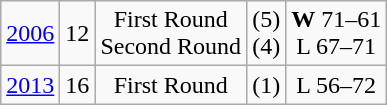<table class="wikitable" style="text-align:center">
<tr>
<td><a href='#'>2006</a></td>
<td>12</td>
<td>First Round<br>Second Round</td>
<td>(5) <br> (4) </td>
<td><strong>W</strong> 71–61<br>L 67–71</td>
</tr>
<tr>
<td><a href='#'>2013</a></td>
<td>16</td>
<td>First Round</td>
<td>(1) </td>
<td>L 56–72</td>
</tr>
</table>
